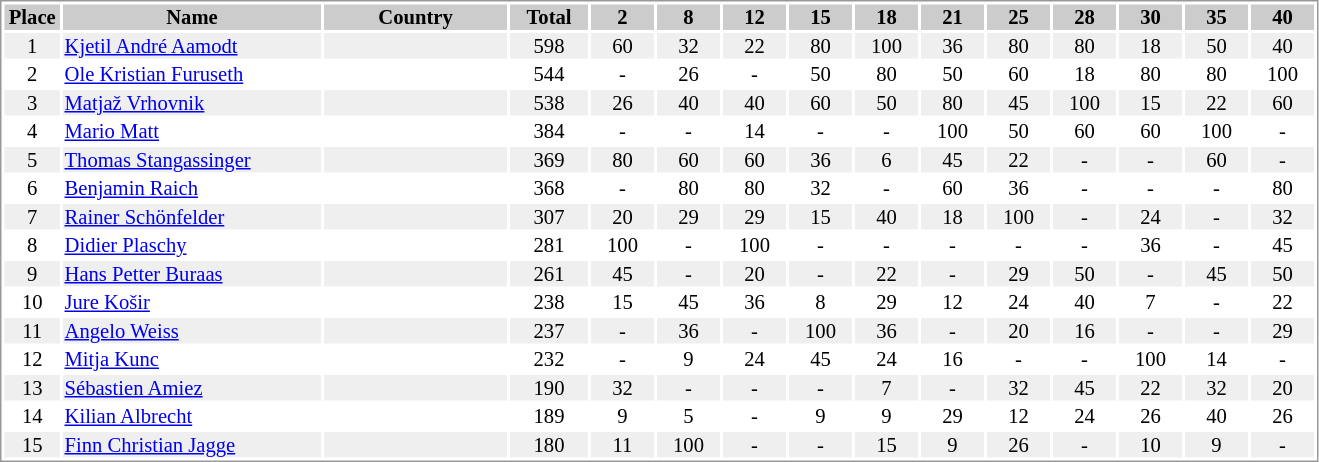<table border="0" style="border: 1px solid #999; background-color:#FFFFFF; text-align:center; font-size:86%; line-height:15px;">
<tr align="center" bgcolor="#CCCCCC">
<th width=35>Place</th>
<th width=170>Name</th>
<th width=120>Country</th>
<th width=50>Total</th>
<th width=40>2</th>
<th width=40>8</th>
<th width=40>12</th>
<th width=40>15</th>
<th width=40>18</th>
<th width=40>21</th>
<th width=40>25</th>
<th width=40>28</th>
<th width=40>30</th>
<th width=40>35</th>
<th width=40>40</th>
</tr>
<tr bgcolor="#EFEFEF">
<td>1</td>
<td align="left"><a href='#'>Kjetil André Aamodt</a></td>
<td align="left"></td>
<td>598</td>
<td>60</td>
<td>32</td>
<td>22</td>
<td>80</td>
<td>100</td>
<td>36</td>
<td>80</td>
<td>80</td>
<td>18</td>
<td>50</td>
<td>40</td>
</tr>
<tr>
<td>2</td>
<td align="left"><a href='#'>Ole Kristian Furuseth</a></td>
<td align="left"></td>
<td>544</td>
<td>-</td>
<td>26</td>
<td>-</td>
<td>50</td>
<td>80</td>
<td>50</td>
<td>60</td>
<td>18</td>
<td>80</td>
<td>80</td>
<td>100</td>
</tr>
<tr bgcolor="#EFEFEF">
<td>3</td>
<td align="left"><a href='#'>Matjaž Vrhovnik</a></td>
<td align="left"></td>
<td>538</td>
<td>26</td>
<td>40</td>
<td>40</td>
<td>60</td>
<td>50</td>
<td>80</td>
<td>45</td>
<td>100</td>
<td>15</td>
<td>22</td>
<td>60</td>
</tr>
<tr>
<td>4</td>
<td align="left"><a href='#'>Mario Matt</a></td>
<td align="left"></td>
<td>384</td>
<td>-</td>
<td>-</td>
<td>14</td>
<td>-</td>
<td>-</td>
<td>100</td>
<td>50</td>
<td>60</td>
<td>60</td>
<td>100</td>
<td>-</td>
</tr>
<tr bgcolor="#EFEFEF">
<td>5</td>
<td align="left"><a href='#'>Thomas Stangassinger</a></td>
<td align="left"></td>
<td>369</td>
<td>80</td>
<td>60</td>
<td>60</td>
<td>36</td>
<td>6</td>
<td>45</td>
<td>22</td>
<td>-</td>
<td>-</td>
<td>60</td>
<td>-</td>
</tr>
<tr>
<td>6</td>
<td align="left"><a href='#'>Benjamin Raich</a></td>
<td align="left"></td>
<td>368</td>
<td>-</td>
<td>80</td>
<td>80</td>
<td>32</td>
<td>-</td>
<td>60</td>
<td>36</td>
<td>-</td>
<td>-</td>
<td>-</td>
<td>80</td>
</tr>
<tr bgcolor="#EFEFEF">
<td>7</td>
<td align="left"><a href='#'>Rainer Schönfelder</a></td>
<td align="left"></td>
<td>307</td>
<td>20</td>
<td>29</td>
<td>29</td>
<td>15</td>
<td>40</td>
<td>18</td>
<td>100</td>
<td>-</td>
<td>24</td>
<td>-</td>
<td>32</td>
</tr>
<tr>
<td>8</td>
<td align="left"><a href='#'>Didier Plaschy</a></td>
<td align="left"> </td>
<td>281</td>
<td>100</td>
<td>-</td>
<td>100</td>
<td>-</td>
<td>-</td>
<td>-</td>
<td>-</td>
<td>-</td>
<td>36</td>
<td>-</td>
<td>45</td>
</tr>
<tr bgcolor="#EFEFEF">
<td>9</td>
<td align="left"><a href='#'>Hans Petter Buraas</a></td>
<td align="left"></td>
<td>261</td>
<td>45</td>
<td>-</td>
<td>20</td>
<td>-</td>
<td>22</td>
<td>-</td>
<td>29</td>
<td>50</td>
<td>-</td>
<td>45</td>
<td>50</td>
</tr>
<tr>
<td>10</td>
<td align="left"><a href='#'>Jure Košir</a></td>
<td align="left"></td>
<td>238</td>
<td>15</td>
<td>45</td>
<td>36</td>
<td>8</td>
<td>29</td>
<td>12</td>
<td>24</td>
<td>40</td>
<td>7</td>
<td>-</td>
<td>22</td>
</tr>
<tr bgcolor="#EFEFEF">
<td>11</td>
<td align="left"><a href='#'>Angelo Weiss</a></td>
<td align="left"></td>
<td>237</td>
<td>-</td>
<td>36</td>
<td>-</td>
<td>100</td>
<td>36</td>
<td>-</td>
<td>20</td>
<td>16</td>
<td>-</td>
<td>-</td>
<td>29</td>
</tr>
<tr>
<td>12</td>
<td align="left"><a href='#'>Mitja Kunc</a></td>
<td align="left"></td>
<td>232</td>
<td>-</td>
<td>9</td>
<td>24</td>
<td>45</td>
<td>24</td>
<td>16</td>
<td>-</td>
<td>-</td>
<td>100</td>
<td>14</td>
<td>-</td>
</tr>
<tr bgcolor="#EFEFEF">
<td>13</td>
<td align="left"><a href='#'>Sébastien Amiez</a></td>
<td align="left"></td>
<td>190</td>
<td>32</td>
<td>-</td>
<td>-</td>
<td>-</td>
<td>7</td>
<td>-</td>
<td>32</td>
<td>45</td>
<td>22</td>
<td>32</td>
<td>20</td>
</tr>
<tr>
<td>14</td>
<td align="left"><a href='#'>Kilian Albrecht</a></td>
<td align="left"></td>
<td>189</td>
<td>9</td>
<td>5</td>
<td>-</td>
<td>9</td>
<td>9</td>
<td>29</td>
<td>12</td>
<td>24</td>
<td>26</td>
<td>40</td>
<td>26</td>
</tr>
<tr bgcolor="#EFEFEF">
<td>15</td>
<td align="left"><a href='#'>Finn Christian Jagge</a></td>
<td align="left"></td>
<td>180</td>
<td>11</td>
<td>100</td>
<td>-</td>
<td>-</td>
<td>15</td>
<td>9</td>
<td>26</td>
<td>-</td>
<td>10</td>
<td>9</td>
<td>-</td>
</tr>
</table>
